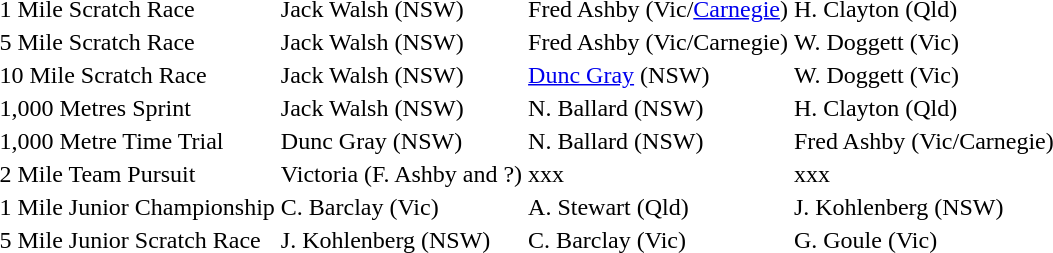<table>
<tr>
<td>1 Mile Scratch Race</td>
<td>Jack Walsh (NSW)</td>
<td>Fred Ashby (Vic/<a href='#'>Carnegie</a>)</td>
<td>H. Clayton (Qld)</td>
</tr>
<tr>
<td>5 Mile Scratch Race </td>
<td>Jack Walsh (NSW)</td>
<td>Fred Ashby (Vic/Carnegie)</td>
<td>W. Doggett (Vic)</td>
</tr>
<tr>
<td>10 Mile Scratch Race </td>
<td>Jack Walsh (NSW)</td>
<td><a href='#'>Dunc Gray</a> (NSW)</td>
<td>W. Doggett (Vic)</td>
</tr>
<tr>
<td>1,000 Metres Sprint</td>
<td>Jack Walsh (NSW)</td>
<td>N. Ballard (NSW)</td>
<td>H. Clayton (Qld)</td>
</tr>
<tr>
<td>1,000 Metre Time Trial</td>
<td>Dunc Gray (NSW)</td>
<td>N. Ballard (NSW)</td>
<td>Fred Ashby (Vic/Carnegie)</td>
</tr>
<tr>
<td>2 Mile Team Pursuit </td>
<td>Victoria (F. Ashby and ?)</td>
<td>xxx</td>
<td>xxx</td>
</tr>
<tr>
<td>1 Mile Junior Championship </td>
<td>C. Barclay (Vic)</td>
<td>A. Stewart (Qld)</td>
<td>J. Kohlenberg (NSW)</td>
</tr>
<tr>
<td>5 Mile Junior Scratch Race </td>
<td>J. Kohlenberg (NSW)</td>
<td>C. Barclay (Vic)</td>
<td>G. Goule (Vic)</td>
</tr>
</table>
